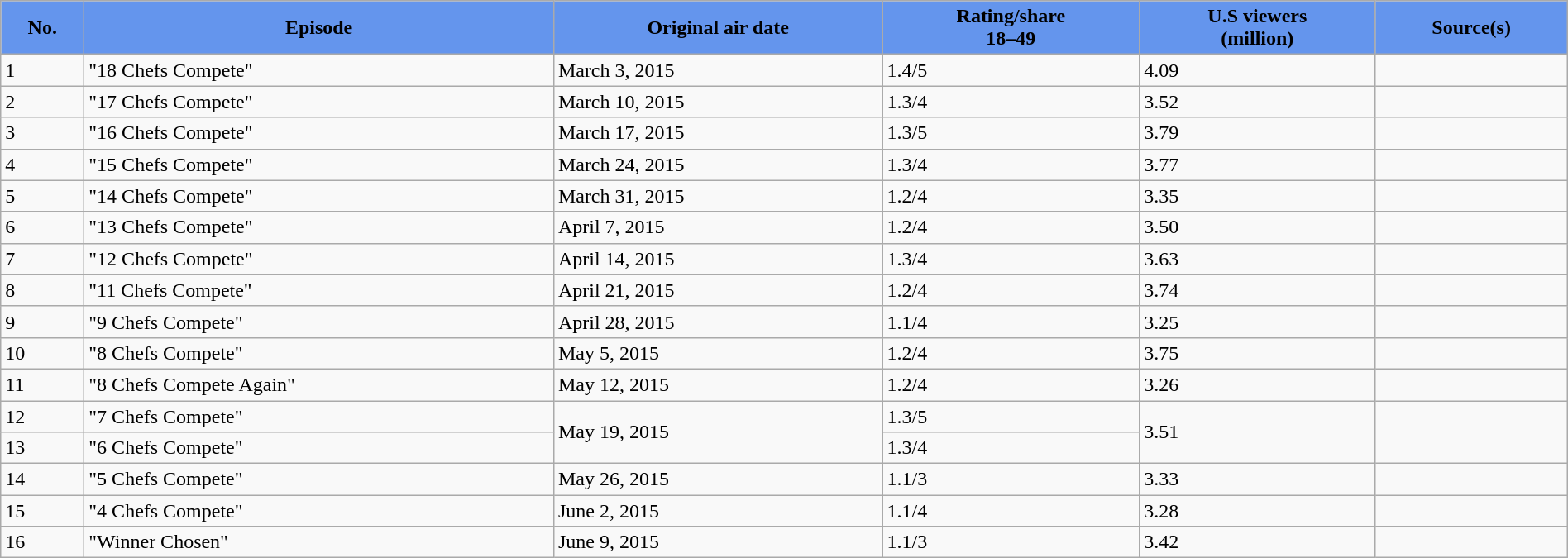<table class="wikitable sortable plainrowheaqders" style="margin:0; width:100%; style="text-align:center">
<tr>
<th scope="col" style="background:cornflowerblue; color:black;">No.</th>
<th scope="col" style="background:cornflowerblue; color:black;">Episode</th>
<th scope="col" style="background:cornflowerblue; color:black;">Original air date</th>
<th scope="col" style="background:cornflowerblue; color:black;">Rating/share<br>18–49</th>
<th scope="col" style="background:cornflowerblue; color:black;">U.S viewers<br>(million)</th>
<th scope="col" style="background:cornflowerblue; color:black;" class="unsortable">Source(s)</th>
</tr>
<tr>
<td scope="row">1</td>
<td>"18 Chefs Compete"</td>
<td>March 3, 2015</td>
<td>1.4/5</td>
<td>4.09</td>
<td></td>
</tr>
<tr>
<td>2</td>
<td>"17 Chefs Compete"</td>
<td>March 10, 2015</td>
<td>1.3/4</td>
<td>3.52</td>
<td></td>
</tr>
<tr>
<td>3</td>
<td>"16 Chefs Compete"</td>
<td>March 17, 2015</td>
<td>1.3/5</td>
<td>3.79</td>
<td></td>
</tr>
<tr>
<td>4</td>
<td>"15 Chefs Compete"</td>
<td>March 24, 2015</td>
<td>1.3/4</td>
<td>3.77</td>
<td></td>
</tr>
<tr>
<td>5</td>
<td>"14 Chefs Compete"</td>
<td>March 31, 2015</td>
<td>1.2/4</td>
<td>3.35</td>
<td></td>
</tr>
<tr>
<td>6</td>
<td>"13 Chefs Compete"</td>
<td>April 7, 2015</td>
<td>1.2/4</td>
<td>3.50</td>
<td></td>
</tr>
<tr>
<td>7</td>
<td>"12 Chefs Compete"</td>
<td>April 14, 2015</td>
<td>1.3/4</td>
<td>3.63</td>
<td></td>
</tr>
<tr>
<td>8</td>
<td>"11 Chefs Compete"</td>
<td>April 21, 2015</td>
<td>1.2/4</td>
<td>3.74</td>
<td></td>
</tr>
<tr>
<td>9</td>
<td>"9 Chefs Compete"</td>
<td>April 28, 2015</td>
<td>1.1/4</td>
<td>3.25</td>
<td></td>
</tr>
<tr>
<td>10</td>
<td>"8 Chefs Compete"</td>
<td>May 5, 2015</td>
<td>1.2/4</td>
<td>3.75</td>
<td></td>
</tr>
<tr>
<td>11</td>
<td>"8 Chefs Compete Again"</td>
<td>May 12, 2015</td>
<td>1.2/4</td>
<td>3.26</td>
<td></td>
</tr>
<tr>
<td>12</td>
<td>"7 Chefs Compete"</td>
<td rowspan=2>May 19, 2015</td>
<td>1.3/5</td>
<td rowspan=2>3.51</td>
<td rowspan=2></td>
</tr>
<tr>
<td>13</td>
<td>"6 Chefs Compete"</td>
<td>1.3/4</td>
</tr>
<tr>
<td>14</td>
<td>"5 Chefs Compete"</td>
<td>May 26, 2015</td>
<td>1.1/3</td>
<td>3.33</td>
<td></td>
</tr>
<tr>
<td>15</td>
<td>"4 Chefs Compete"</td>
<td>June 2, 2015</td>
<td>1.1/4</td>
<td>3.28</td>
<td></td>
</tr>
<tr>
<td>16</td>
<td>"Winner Chosen"</td>
<td>June 9, 2015</td>
<td>1.1/3</td>
<td>3.42</td>
<td></td>
</tr>
</table>
